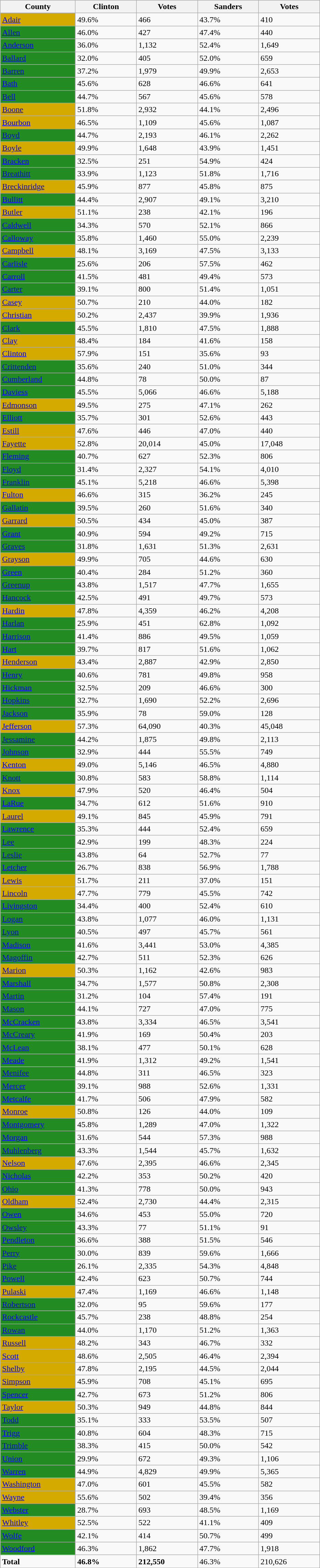<table width="50%" class="wikitable sortable">
<tr>
<th width="10%">County</th>
<th width="10%">Clinton</th>
<th width="10%">Votes</th>
<th width="10%">Sanders</th>
<th width="10%">Votes</th>
</tr>
<tr>
<td style="background:#D4AA00;"><a href='#'>Adair</a></td>
<td>49.6%</td>
<td>466</td>
<td>43.7%</td>
<td>410</td>
</tr>
<tr>
<td style="background:#228b22;"><a href='#'>Allen</a></td>
<td>46.0%</td>
<td>427</td>
<td>47.4%</td>
<td>440</td>
</tr>
<tr>
<td style="background:#228b22;"><a href='#'>Anderson</a></td>
<td>36.0%</td>
<td>1,132</td>
<td>52.4%</td>
<td>1,649</td>
</tr>
<tr>
<td style="background:#228b22;"><a href='#'>Ballard</a></td>
<td>32.0%</td>
<td>405</td>
<td>52.0%</td>
<td>659</td>
</tr>
<tr>
<td style="background:#228b22;"><a href='#'>Barren</a></td>
<td>37.2%</td>
<td>1,979</td>
<td>49.9%</td>
<td>2,653</td>
</tr>
<tr>
<td style="background:#228b22;"><a href='#'>Bath</a></td>
<td>45.6%</td>
<td>628</td>
<td>46.6%</td>
<td>641</td>
</tr>
<tr>
<td style="background:#228b22;"><a href='#'>Bell</a></td>
<td>44.7%</td>
<td>567</td>
<td>45.6%</td>
<td>578</td>
</tr>
<tr>
<td style="background:#D4AA00;"><a href='#'>Boone</a></td>
<td>51.8%</td>
<td>2,932</td>
<td>44.1%</td>
<td>2,496</td>
</tr>
<tr>
<td style="background:#D4AA00;"><a href='#'>Bourbon</a></td>
<td>46.5%</td>
<td>1,109</td>
<td>45.6%</td>
<td>1,087</td>
</tr>
<tr>
<td style="background:#228b22;"><a href='#'>Boyd</a></td>
<td>44.7%</td>
<td>2,193</td>
<td>46.1%</td>
<td>2,262</td>
</tr>
<tr>
<td style="background:#D4AA00;"><a href='#'>Boyle</a></td>
<td>49.9%</td>
<td>1,648</td>
<td>43.9%</td>
<td>1,451</td>
</tr>
<tr>
<td style="background:#228b22;"><a href='#'>Bracken</a></td>
<td>32.5%</td>
<td>251</td>
<td>54.9%</td>
<td>424</td>
</tr>
<tr>
<td style="background:#228b22;"><a href='#'>Breathitt</a></td>
<td>33.9%</td>
<td>1,123</td>
<td>51.8%</td>
<td>1,716</td>
</tr>
<tr>
<td style="background:#D4AA00;"><a href='#'>Breckinridge</a></td>
<td>45.9%</td>
<td>877</td>
<td>45.8%</td>
<td>875</td>
</tr>
<tr>
<td style="background:#228b22;"><a href='#'>Bullitt</a></td>
<td>44.4%</td>
<td>2,907</td>
<td>49.1%</td>
<td>3,210</td>
</tr>
<tr>
<td style="background:#D4AA00;"><a href='#'>Butler</a></td>
<td>51.1%</td>
<td>238</td>
<td>42.1%</td>
<td>196</td>
</tr>
<tr>
<td style="background:#228b22;"><a href='#'>Caldwell</a></td>
<td>34.3%</td>
<td>570</td>
<td>52.1%</td>
<td>866</td>
</tr>
<tr>
<td style="background:#228b22;"><a href='#'>Calloway</a></td>
<td>35.8%</td>
<td>1,460</td>
<td>55.0%</td>
<td>2,239</td>
</tr>
<tr>
<td style="background:#D4AA00;"><a href='#'>Campbell</a></td>
<td>48.1%</td>
<td>3,169</td>
<td>47.5%</td>
<td>3,133</td>
</tr>
<tr>
<td style="background:#228b22;"><a href='#'>Carlisle</a></td>
<td>25.6%</td>
<td>206</td>
<td>57.5%</td>
<td>462</td>
</tr>
<tr>
<td style="background:#228b22;"><a href='#'>Carroll</a></td>
<td>41.5%</td>
<td>481</td>
<td>49.4%</td>
<td>573</td>
</tr>
<tr>
<td style="background:#228b22;"><a href='#'>Carter</a></td>
<td>39.1%</td>
<td>800</td>
<td>51.4%</td>
<td>1,051</td>
</tr>
<tr>
<td style="background:#D4AA00;"><a href='#'>Casey</a></td>
<td>50.7%</td>
<td>210</td>
<td>44.0%</td>
<td>182</td>
</tr>
<tr>
<td style="background:#D4AA00;"><a href='#'>Christian</a></td>
<td>50.2%</td>
<td>2,437</td>
<td>39.9%</td>
<td>1,936</td>
</tr>
<tr>
<td style="background:#228b22;"><a href='#'>Clark</a></td>
<td>45.5%</td>
<td>1,810</td>
<td>47.5%</td>
<td>1,888</td>
</tr>
<tr>
<td style="background:#D4AA00;"><a href='#'>Clay</a></td>
<td>48.4%</td>
<td>184</td>
<td>41.6%</td>
<td>158</td>
</tr>
<tr>
<td style="background:#D4AA00;"><a href='#'>Clinton</a></td>
<td>57.9%</td>
<td>151</td>
<td>35.6%</td>
<td>93</td>
</tr>
<tr>
<td style="background:#228b22;"><a href='#'>Crittenden</a></td>
<td>35.6%</td>
<td>240</td>
<td>51.0%</td>
<td>344</td>
</tr>
<tr>
<td style="background:#228b22;"><a href='#'>Cumberland</a></td>
<td>44.8%</td>
<td>78</td>
<td>50.0%</td>
<td>87</td>
</tr>
<tr>
<td style="background:#228b22;"><a href='#'>Daviess</a></td>
<td>45.5%</td>
<td>5,066</td>
<td>46.6%</td>
<td>5,188</td>
</tr>
<tr>
<td style="background:#D4AA00;"><a href='#'>Edmonson</a></td>
<td>49.5%</td>
<td>275</td>
<td>47.1%</td>
<td>262</td>
</tr>
<tr>
<td style="background:#228b22;"><a href='#'>Elliott</a></td>
<td>35.7%</td>
<td>301</td>
<td>52.6%</td>
<td>443</td>
</tr>
<tr>
<td style="background:#D4AA00;"><a href='#'>Estill</a></td>
<td>47.6%</td>
<td>446</td>
<td>47.0%</td>
<td>440</td>
</tr>
<tr>
<td style="background:#D4AA00;"><a href='#'>Fayette</a></td>
<td>52.8%</td>
<td>20,014</td>
<td>45.0%</td>
<td>17,048</td>
</tr>
<tr>
<td style="background:#228b22;"><a href='#'>Fleming</a></td>
<td>40.7%</td>
<td>627</td>
<td>52.3%</td>
<td>806</td>
</tr>
<tr>
<td style="background:#228b22;"><a href='#'>Floyd</a></td>
<td>31.4%</td>
<td>2,327</td>
<td>54.1%</td>
<td>4,010</td>
</tr>
<tr>
<td style="background:#228b22;"><a href='#'>Franklin</a></td>
<td>45.1%</td>
<td>5,218</td>
<td>46.6%</td>
<td>5,398</td>
</tr>
<tr>
<td style="background:#D4AA00;"><a href='#'>Fulton</a></td>
<td>46.6%</td>
<td>315</td>
<td>36.2%</td>
<td>245</td>
</tr>
<tr>
<td style="background:#228b22;"><a href='#'>Gallatin</a></td>
<td>39.5%</td>
<td>260</td>
<td>51.6%</td>
<td>340</td>
</tr>
<tr>
<td style="background:#D4AA00;"><a href='#'>Garrard</a></td>
<td>50.5%</td>
<td>434</td>
<td>45.0%</td>
<td>387</td>
</tr>
<tr>
<td style="background:#228b22;"><a href='#'>Grant</a></td>
<td>40.9%</td>
<td>594</td>
<td>49.2%</td>
<td>715</td>
</tr>
<tr>
<td style="background:#228b22;"><a href='#'>Graves</a></td>
<td>31.8%</td>
<td>1,631</td>
<td>51.3%</td>
<td>2,631</td>
</tr>
<tr>
<td style="background:#D4AA00;"><a href='#'>Grayson</a></td>
<td>49.9%</td>
<td>705</td>
<td>44.6%</td>
<td>630</td>
</tr>
<tr>
<td style="background:#228b22;"><a href='#'>Green</a></td>
<td>40.4%</td>
<td>284</td>
<td>51.2%</td>
<td>360</td>
</tr>
<tr>
<td style="background:#228b22;"><a href='#'>Greenup</a></td>
<td>43.8%</td>
<td>1,517</td>
<td>47.7%</td>
<td>1,655</td>
</tr>
<tr>
<td style="background:#228b22;"><a href='#'>Hancock</a></td>
<td>42.5%</td>
<td>491</td>
<td>49.7%</td>
<td>573</td>
</tr>
<tr>
<td style="background:#D4AA00;"><a href='#'>Hardin</a></td>
<td>47.8%</td>
<td>4,359</td>
<td>46.2%</td>
<td>4,208</td>
</tr>
<tr>
<td style="background:#228b22;"><a href='#'>Harlan</a></td>
<td>25.9%</td>
<td>451</td>
<td>62.8%</td>
<td>1,092</td>
</tr>
<tr>
<td style="background:#228b22;"><a href='#'>Harrison</a></td>
<td>41.4%</td>
<td>886</td>
<td>49.5%</td>
<td>1,059</td>
</tr>
<tr>
<td style="background:#228b22;"><a href='#'>Hart</a></td>
<td>39.7%</td>
<td>817</td>
<td>51.6%</td>
<td>1,062</td>
</tr>
<tr>
<td style="background:#D4AA00;"><a href='#'>Henderson</a></td>
<td>43.4%</td>
<td>2,887</td>
<td>42.9%</td>
<td>2,850</td>
</tr>
<tr>
<td style="background:#228b22;"><a href='#'>Henry</a></td>
<td>40.6%</td>
<td>781</td>
<td>49.8%</td>
<td>958</td>
</tr>
<tr>
<td style="background:#228b22;"><a href='#'>Hickman</a></td>
<td>32.5%</td>
<td>209</td>
<td>46.6%</td>
<td>300</td>
</tr>
<tr>
<td style="background:#228b22;"><a href='#'>Hopkins</a></td>
<td>32.7%</td>
<td>1,690</td>
<td>52.2%</td>
<td>2,696</td>
</tr>
<tr>
<td style="background:#228b22;"><a href='#'>Jackson</a></td>
<td>35.9%</td>
<td>78</td>
<td>59.0%</td>
<td>128</td>
</tr>
<tr>
<td style="background:#D4AA00;"><a href='#'>Jefferson</a></td>
<td>57.3%</td>
<td>64,090</td>
<td>40.3%</td>
<td>45,048</td>
</tr>
<tr>
<td style="background:#228b22;"><a href='#'>Jessamine</a></td>
<td>44.2%</td>
<td>1,875</td>
<td>49.8%</td>
<td>2,113</td>
</tr>
<tr>
<td style="background:#228b22;"><a href='#'>Johnson</a></td>
<td>32.9%</td>
<td>444</td>
<td>55.5%</td>
<td>749</td>
</tr>
<tr>
<td style="background:#D4AA00;"><a href='#'>Kenton</a></td>
<td>49.0%</td>
<td>5,146</td>
<td>46.5%</td>
<td>4,880</td>
</tr>
<tr>
<td style="background:#228b22;"><a href='#'>Knott</a></td>
<td>30.8%</td>
<td>583</td>
<td>58.8%</td>
<td>1,114</td>
</tr>
<tr>
<td style="background:#D4AA00;"><a href='#'>Knox</a></td>
<td>47.9%</td>
<td>520</td>
<td>46.4%</td>
<td>504</td>
</tr>
<tr>
<td style="background:#228b22;"><a href='#'>LaRue</a></td>
<td>34.7%</td>
<td>612</td>
<td>51.6%</td>
<td>910</td>
</tr>
<tr>
<td style="background:#D4AA00;"><a href='#'>Laurel</a></td>
<td>49.1%</td>
<td>845</td>
<td>45.9%</td>
<td>791</td>
</tr>
<tr>
<td style="background:#228b22;"><a href='#'>Lawrence</a></td>
<td>35.3%</td>
<td>444</td>
<td>52.4%</td>
<td>659</td>
</tr>
<tr>
<td style="background:#228b22;"><a href='#'>Lee</a></td>
<td>42.9%</td>
<td>199</td>
<td>48.3%</td>
<td>224</td>
</tr>
<tr>
<td style="background:#228b22;"><a href='#'>Leslie</a></td>
<td>43.8%</td>
<td>64</td>
<td>52.7%</td>
<td>77</td>
</tr>
<tr>
<td style="background:#228b22;"><a href='#'>Letcher</a></td>
<td>26.7%</td>
<td>838</td>
<td>56.9%</td>
<td>1,788</td>
</tr>
<tr>
<td style="background:#D4AA00;"><a href='#'>Lewis</a></td>
<td>51.7%</td>
<td>211</td>
<td>37.0%</td>
<td>151</td>
</tr>
<tr>
<td style="background:#D4AA00;"><a href='#'>Lincoln</a></td>
<td>47.7%</td>
<td>779</td>
<td>45.5%</td>
<td>742</td>
</tr>
<tr>
<td style="background:#228b22;"><a href='#'>Livingston</a></td>
<td>34.4%</td>
<td>400</td>
<td>52.4%</td>
<td>610</td>
</tr>
<tr>
<td style="background:#228b22;"><a href='#'>Logan</a></td>
<td>43.8%</td>
<td>1,077</td>
<td>46.0%</td>
<td>1,131</td>
</tr>
<tr>
<td style="background:#228b22;"><a href='#'>Lyon</a></td>
<td>40.5%</td>
<td>497</td>
<td>45.7%</td>
<td>561</td>
</tr>
<tr>
<td style="background:#228b22;"><a href='#'>Madison</a></td>
<td>41.6%</td>
<td>3,441</td>
<td>53.0%</td>
<td>4,385</td>
</tr>
<tr>
<td style="background:#228b22;"><a href='#'>Magoffin</a></td>
<td>42.7%</td>
<td>511</td>
<td>52.3%</td>
<td>626</td>
</tr>
<tr>
<td style="background:#D4AA00;"><a href='#'>Marion</a></td>
<td>50.3%</td>
<td>1,162</td>
<td>42.6%</td>
<td>983</td>
</tr>
<tr>
<td style="background:#228b22;"><a href='#'>Marshall</a></td>
<td>34.7%</td>
<td>1,577</td>
<td>50.8%</td>
<td>2,308</td>
</tr>
<tr>
<td style="background:#228b22;"><a href='#'>Martin</a></td>
<td>31.2%</td>
<td>104</td>
<td>57.4%</td>
<td>191</td>
</tr>
<tr>
<td style="background:#228b22;"><a href='#'>Mason</a></td>
<td>44.1%</td>
<td>727</td>
<td>47.0%</td>
<td>775</td>
</tr>
<tr>
<td style="background:#228b22;"><a href='#'>McCracken</a></td>
<td>43.8%</td>
<td>3,334</td>
<td>46.5%</td>
<td>3,541</td>
</tr>
<tr>
<td style="background:#228b22;"><a href='#'>McCreary</a></td>
<td>41.9%</td>
<td>169</td>
<td>50.4%</td>
<td>203</td>
</tr>
<tr>
<td style="background:#228b22;"><a href='#'>McLean</a></td>
<td>38.1%</td>
<td>477</td>
<td>50.1%</td>
<td>628</td>
</tr>
<tr>
<td style="background:#228b22;"><a href='#'>Meade</a></td>
<td>41.9%</td>
<td>1,312</td>
<td>49.2%</td>
<td>1,541</td>
</tr>
<tr>
<td style="background:#228b22;"><a href='#'>Menifee</a></td>
<td>44.8%</td>
<td>311</td>
<td>46.5%</td>
<td>323</td>
</tr>
<tr>
<td style="background:#228b22;"><a href='#'>Mercer</a></td>
<td>39.1%</td>
<td>988</td>
<td>52.6%</td>
<td>1,331</td>
</tr>
<tr>
<td style="background:#228b22;"><a href='#'>Metcalfe</a></td>
<td>41.7%</td>
<td>506</td>
<td>47.9%</td>
<td>582</td>
</tr>
<tr>
<td style="background:#D4AA00;"><a href='#'>Monroe</a></td>
<td>50.8%</td>
<td>126</td>
<td>44.0%</td>
<td>109</td>
</tr>
<tr>
<td style="background:#228b22;"><a href='#'>Montgomery</a></td>
<td>45.8%</td>
<td>1,289</td>
<td>47.0%</td>
<td>1,322</td>
</tr>
<tr>
<td style="background:#228b22;"><a href='#'>Morgan</a></td>
<td>31.6%</td>
<td>544</td>
<td>57.3%</td>
<td>988</td>
</tr>
<tr>
<td style="background:#228b22;"><a href='#'>Muhlenberg</a></td>
<td>43.3%</td>
<td>1,544</td>
<td>45.7%</td>
<td>1,632</td>
</tr>
<tr>
<td style="background:#D4AA00;"><a href='#'>Nelson</a></td>
<td>47.6%</td>
<td>2,395</td>
<td>46.6%</td>
<td>2,345</td>
</tr>
<tr>
<td style="background:#228b22;"><a href='#'>Nicholas</a></td>
<td>42.2%</td>
<td>353</td>
<td>50.2%</td>
<td>420</td>
</tr>
<tr>
<td style="background:#228b22;"><a href='#'>Ohio</a></td>
<td>41.3%</td>
<td>778</td>
<td>50.0%</td>
<td>943</td>
</tr>
<tr>
<td style="background:#D4AA00;"><a href='#'>Oldham</a></td>
<td>52.4%</td>
<td>2,730</td>
<td>44.4%</td>
<td>2,315</td>
</tr>
<tr>
<td style="background:#228b22;"><a href='#'>Owen</a></td>
<td>34.6%</td>
<td>453</td>
<td>55.0%</td>
<td>720</td>
</tr>
<tr>
<td style="background:#228b22;"><a href='#'>Owsley</a></td>
<td>43.3%</td>
<td>77</td>
<td>51.1%</td>
<td>91</td>
</tr>
<tr>
<td style="background:#228b22;"><a href='#'>Pendleton</a></td>
<td>36.6%</td>
<td>388</td>
<td>51.5%</td>
<td>546</td>
</tr>
<tr>
<td style="background:#228b22;"><a href='#'>Perry</a></td>
<td>30.0%</td>
<td>839</td>
<td>59.6%</td>
<td>1,666</td>
</tr>
<tr>
<td style="background:#228b22;"><a href='#'>Pike</a></td>
<td>26.1%</td>
<td>2,335</td>
<td>54.3%</td>
<td>4,848</td>
</tr>
<tr>
<td style="background:#228b22;"><a href='#'>Powell</a></td>
<td>42.4%</td>
<td>623</td>
<td>50.7%</td>
<td>744</td>
</tr>
<tr>
<td style="background:#D4AA00;"><a href='#'>Pulaski</a></td>
<td>47.4%</td>
<td>1,169</td>
<td>46.6%</td>
<td>1,148</td>
</tr>
<tr>
<td style="background:#228b22;"><a href='#'>Robertson</a></td>
<td>32.0%</td>
<td>95</td>
<td>59.6%</td>
<td>177</td>
</tr>
<tr>
<td style="background:#228b22;"><a href='#'>Rockcastle</a></td>
<td>45.7%</td>
<td>238</td>
<td>48.8%</td>
<td>254</td>
</tr>
<tr>
<td style="background:#228b22;"><a href='#'>Rowan</a></td>
<td>44.0%</td>
<td>1,170</td>
<td>51.2%</td>
<td>1,363</td>
</tr>
<tr>
<td style="background:#D4AA00;"><a href='#'>Russell</a></td>
<td>48.2%</td>
<td>343</td>
<td>46.7%</td>
<td>332</td>
</tr>
<tr>
<td style="background:#D4AA00;"><a href='#'>Scott</a></td>
<td>48.6%</td>
<td>2,505</td>
<td>46.4%</td>
<td>2,394</td>
</tr>
<tr>
<td style="background:#D4AA00;"><a href='#'>Shelby</a></td>
<td>47.8%</td>
<td>2,195</td>
<td>44.5%</td>
<td>2,044</td>
</tr>
<tr>
<td style="background:#D4AA00;"><a href='#'>Simpson</a></td>
<td>45.9%</td>
<td>708</td>
<td>45.1%</td>
<td>695</td>
</tr>
<tr>
<td style="background:#228b22;"><a href='#'>Spencer</a></td>
<td>42.7%</td>
<td>673</td>
<td>51.2%</td>
<td>806</td>
</tr>
<tr>
<td style="background:#D4AA00;"><a href='#'>Taylor</a></td>
<td>50.3%</td>
<td>949</td>
<td>44.8%</td>
<td>844</td>
</tr>
<tr>
<td style="background:#228b22;"><a href='#'>Todd</a></td>
<td>35.1%</td>
<td>333</td>
<td>53.5%</td>
<td>507</td>
</tr>
<tr>
<td style="background:#228b22;"><a href='#'>Trigg</a></td>
<td>40.8%</td>
<td>604</td>
<td>48.3%</td>
<td>715</td>
</tr>
<tr>
<td style="background:#228b22;"><a href='#'>Trimble</a></td>
<td>38.3%</td>
<td>415</td>
<td>50.0%</td>
<td>542</td>
</tr>
<tr>
<td style="background:#228b22;"><a href='#'>Union</a></td>
<td>29.9%</td>
<td>672</td>
<td>49.3%</td>
<td>1,106</td>
</tr>
<tr>
<td style="background:#228b22;"><a href='#'>Warren</a></td>
<td>44.9%</td>
<td>4,829</td>
<td>49.9%</td>
<td>5,365</td>
</tr>
<tr>
<td style="background:#D4AA00;"><a href='#'>Washington</a></td>
<td>47.0%</td>
<td>601</td>
<td>45.5%</td>
<td>582</td>
</tr>
<tr>
<td style="background:#D4AA00;"><a href='#'>Wayne</a></td>
<td>55.6%</td>
<td>502</td>
<td>39.4%</td>
<td>356</td>
</tr>
<tr>
<td style="background:#228b22;"><a href='#'>Webster</a></td>
<td>28.7%</td>
<td>693</td>
<td>48.5%</td>
<td>1,169</td>
</tr>
<tr>
<td style="background:#D4AA00;"><a href='#'>Whitley</a></td>
<td>52.5%</td>
<td>522</td>
<td>41.1%</td>
<td>409</td>
</tr>
<tr>
<td style="background:#228b22;"><a href='#'>Wolfe</a></td>
<td>42.1%</td>
<td>414</td>
<td>50.7%</td>
<td>499</td>
</tr>
<tr>
<td style="background:#228b22;"><a href='#'>Woodford</a></td>
<td>46.3%</td>
<td>1,862</td>
<td>47.7%</td>
<td>1,918</td>
</tr>
<tr>
<td><strong>Total</strong></td>
<td><strong>46.8%</strong></td>
<td><strong>212,550</strong></td>
<td>46.3%</td>
<td>210,626</td>
</tr>
</table>
